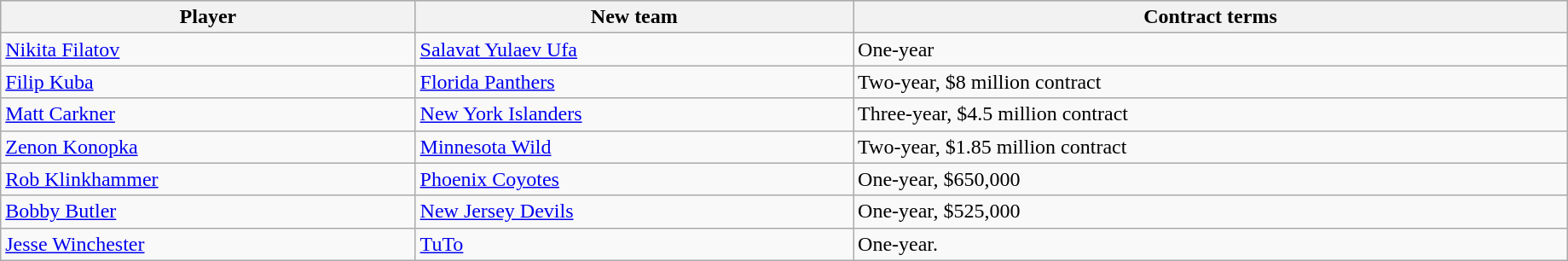<table class="wikitable" style="width:97%;">
<tr style="text-align:center; background:#ddd;">
<th>Player</th>
<th>New team</th>
<th>Contract terms</th>
</tr>
<tr>
<td><a href='#'>Nikita Filatov</a></td>
<td><a href='#'>Salavat Yulaev Ufa</a></td>
<td>One-year</td>
</tr>
<tr>
<td><a href='#'>Filip Kuba</a></td>
<td><a href='#'>Florida Panthers</a></td>
<td>Two-year, $8 million contract</td>
</tr>
<tr>
<td><a href='#'>Matt Carkner</a></td>
<td><a href='#'>New York Islanders</a></td>
<td>Three-year, $4.5 million contract</td>
</tr>
<tr>
<td><a href='#'>Zenon Konopka</a></td>
<td><a href='#'>Minnesota Wild</a></td>
<td>Two-year, $1.85 million contract</td>
</tr>
<tr>
<td><a href='#'>Rob Klinkhammer</a></td>
<td><a href='#'>Phoenix Coyotes</a></td>
<td>One-year, $650,000</td>
</tr>
<tr>
<td><a href='#'>Bobby Butler</a></td>
<td><a href='#'>New Jersey Devils</a></td>
<td>One-year, $525,000</td>
</tr>
<tr>
<td><a href='#'>Jesse Winchester</a></td>
<td><a href='#'>TuTo</a></td>
<td>One-year.</td>
</tr>
</table>
